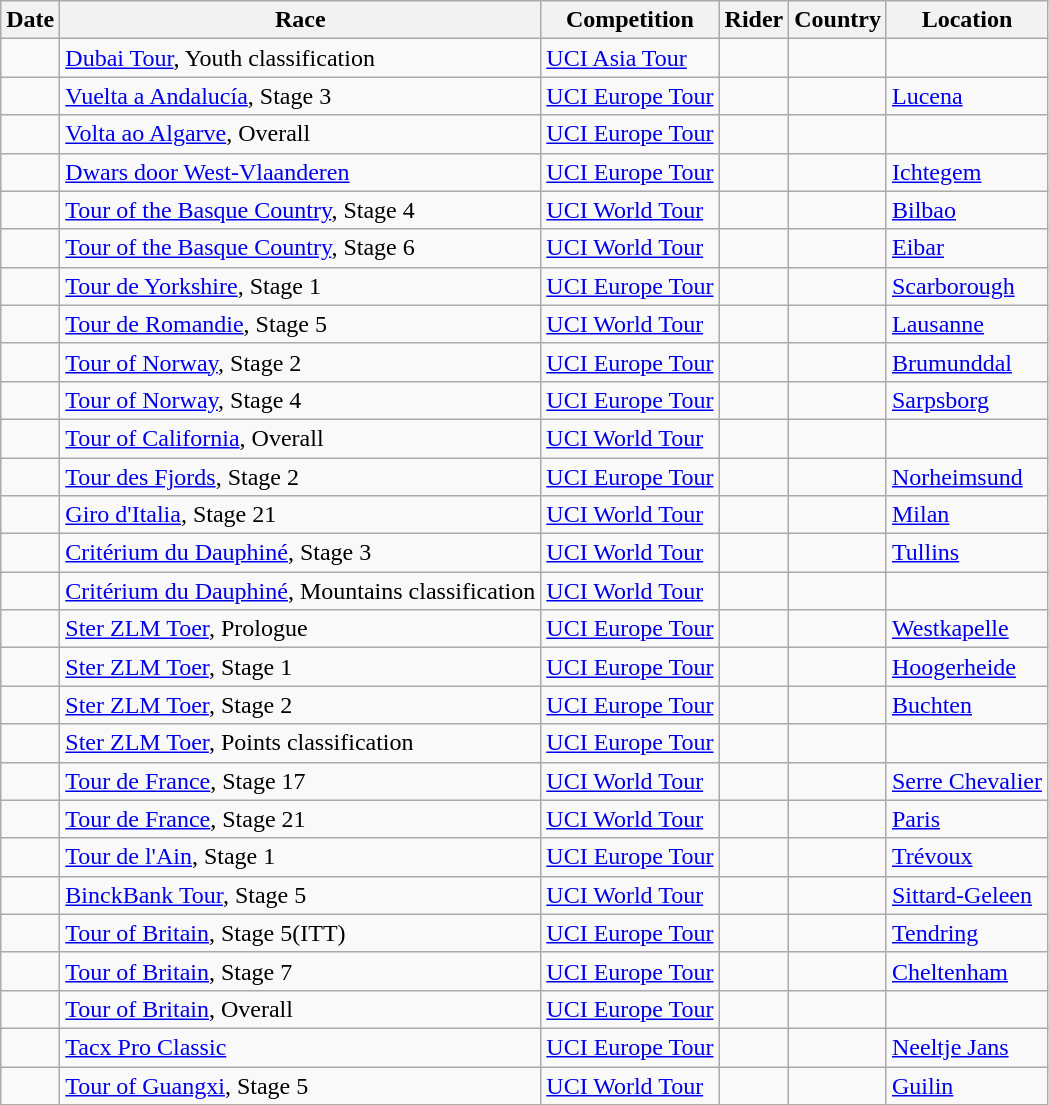<table class="wikitable sortable">
<tr>
<th>Date</th>
<th>Race</th>
<th>Competition</th>
<th>Rider</th>
<th>Country</th>
<th>Location</th>
</tr>
<tr>
<td></td>
<td><a href='#'>Dubai Tour</a>, Youth classification</td>
<td><a href='#'>UCI Asia Tour</a></td>
<td></td>
<td></td>
<td></td>
</tr>
<tr>
<td></td>
<td><a href='#'>Vuelta a Andalucía</a>, Stage 3</td>
<td><a href='#'>UCI Europe Tour</a></td>
<td></td>
<td></td>
<td><a href='#'>Lucena</a></td>
</tr>
<tr>
<td></td>
<td><a href='#'>Volta ao Algarve</a>, Overall</td>
<td><a href='#'>UCI Europe Tour</a></td>
<td></td>
<td></td>
<td></td>
</tr>
<tr>
<td></td>
<td><a href='#'>Dwars door West-Vlaanderen</a></td>
<td><a href='#'>UCI Europe Tour</a></td>
<td></td>
<td></td>
<td><a href='#'>Ichtegem</a></td>
</tr>
<tr>
<td></td>
<td><a href='#'>Tour of the Basque Country</a>, Stage 4</td>
<td><a href='#'>UCI World Tour</a></td>
<td></td>
<td></td>
<td><a href='#'>Bilbao</a></td>
</tr>
<tr>
<td></td>
<td><a href='#'>Tour of the Basque Country</a>, Stage 6</td>
<td><a href='#'>UCI World Tour</a></td>
<td></td>
<td></td>
<td><a href='#'>Eibar</a></td>
</tr>
<tr>
<td></td>
<td><a href='#'>Tour de Yorkshire</a>, Stage 1</td>
<td><a href='#'>UCI Europe Tour</a></td>
<td></td>
<td></td>
<td><a href='#'>Scarborough</a></td>
</tr>
<tr>
<td></td>
<td><a href='#'>Tour de Romandie</a>, Stage 5</td>
<td><a href='#'>UCI World Tour</a></td>
<td></td>
<td></td>
<td><a href='#'>Lausanne</a></td>
</tr>
<tr>
<td></td>
<td><a href='#'>Tour of Norway</a>, Stage 2</td>
<td><a href='#'>UCI Europe Tour</a></td>
<td></td>
<td></td>
<td><a href='#'>Brumunddal</a></td>
</tr>
<tr>
<td></td>
<td><a href='#'>Tour of Norway</a>, Stage 4</td>
<td><a href='#'>UCI Europe Tour</a></td>
<td></td>
<td></td>
<td><a href='#'>Sarpsborg</a></td>
</tr>
<tr>
<td></td>
<td><a href='#'>Tour of California</a>, Overall</td>
<td><a href='#'>UCI World Tour</a></td>
<td></td>
<td></td>
<td></td>
</tr>
<tr>
<td></td>
<td><a href='#'>Tour des Fjords</a>, Stage 2</td>
<td><a href='#'>UCI Europe Tour</a></td>
<td></td>
<td></td>
<td><a href='#'>Norheimsund</a></td>
</tr>
<tr>
<td></td>
<td><a href='#'>Giro d'Italia</a>, Stage 21</td>
<td><a href='#'>UCI World Tour</a></td>
<td></td>
<td></td>
<td><a href='#'>Milan</a></td>
</tr>
<tr>
<td></td>
<td><a href='#'>Critérium du Dauphiné</a>, Stage 3</td>
<td><a href='#'>UCI World Tour</a></td>
<td></td>
<td></td>
<td><a href='#'>Tullins</a></td>
</tr>
<tr>
<td></td>
<td><a href='#'>Critérium du Dauphiné</a>, Mountains classification</td>
<td><a href='#'>UCI World Tour</a></td>
<td></td>
<td></td>
<td></td>
</tr>
<tr>
<td></td>
<td><a href='#'>Ster ZLM Toer</a>, Prologue</td>
<td><a href='#'>UCI Europe Tour</a></td>
<td></td>
<td></td>
<td><a href='#'>Westkapelle</a></td>
</tr>
<tr>
<td></td>
<td><a href='#'>Ster ZLM Toer</a>, Stage 1</td>
<td><a href='#'>UCI Europe Tour</a></td>
<td></td>
<td></td>
<td><a href='#'>Hoogerheide</a></td>
</tr>
<tr>
<td></td>
<td><a href='#'>Ster ZLM Toer</a>, Stage 2</td>
<td><a href='#'>UCI Europe Tour</a></td>
<td></td>
<td></td>
<td><a href='#'>Buchten</a></td>
</tr>
<tr>
<td></td>
<td><a href='#'>Ster ZLM Toer</a>, Points classification</td>
<td><a href='#'>UCI Europe Tour</a></td>
<td></td>
<td></td>
<td></td>
</tr>
<tr>
<td></td>
<td><a href='#'>Tour de France</a>, Stage 17</td>
<td><a href='#'>UCI World Tour</a></td>
<td></td>
<td></td>
<td><a href='#'>Serre Chevalier</a></td>
</tr>
<tr>
<td></td>
<td><a href='#'>Tour de France</a>, Stage 21</td>
<td><a href='#'>UCI World Tour</a></td>
<td></td>
<td></td>
<td><a href='#'>Paris</a></td>
</tr>
<tr>
<td></td>
<td><a href='#'>Tour de l'Ain</a>, Stage 1</td>
<td><a href='#'>UCI Europe Tour</a></td>
<td></td>
<td></td>
<td><a href='#'>Trévoux</a></td>
</tr>
<tr>
<td></td>
<td><a href='#'>BinckBank Tour</a>, Stage 5</td>
<td><a href='#'>UCI World Tour</a></td>
<td></td>
<td></td>
<td><a href='#'>Sittard-Geleen</a></td>
</tr>
<tr>
<td></td>
<td><a href='#'>Tour of Britain</a>, Stage 5(ITT)</td>
<td><a href='#'>UCI Europe Tour</a></td>
<td></td>
<td></td>
<td><a href='#'>Tendring</a></td>
</tr>
<tr>
<td></td>
<td><a href='#'>Tour of Britain</a>, Stage 7</td>
<td><a href='#'>UCI Europe Tour</a></td>
<td></td>
<td></td>
<td><a href='#'>Cheltenham</a></td>
</tr>
<tr>
<td></td>
<td><a href='#'>Tour of Britain</a>, Overall</td>
<td><a href='#'>UCI Europe Tour</a></td>
<td></td>
<td></td>
<td></td>
</tr>
<tr>
<td></td>
<td><a href='#'>Tacx Pro Classic</a></td>
<td><a href='#'>UCI Europe Tour</a></td>
<td></td>
<td></td>
<td><a href='#'>Neeltje Jans</a></td>
</tr>
<tr>
<td></td>
<td><a href='#'>Tour of Guangxi</a>, Stage 5</td>
<td><a href='#'>UCI World Tour</a></td>
<td></td>
<td></td>
<td><a href='#'>Guilin</a></td>
</tr>
</table>
